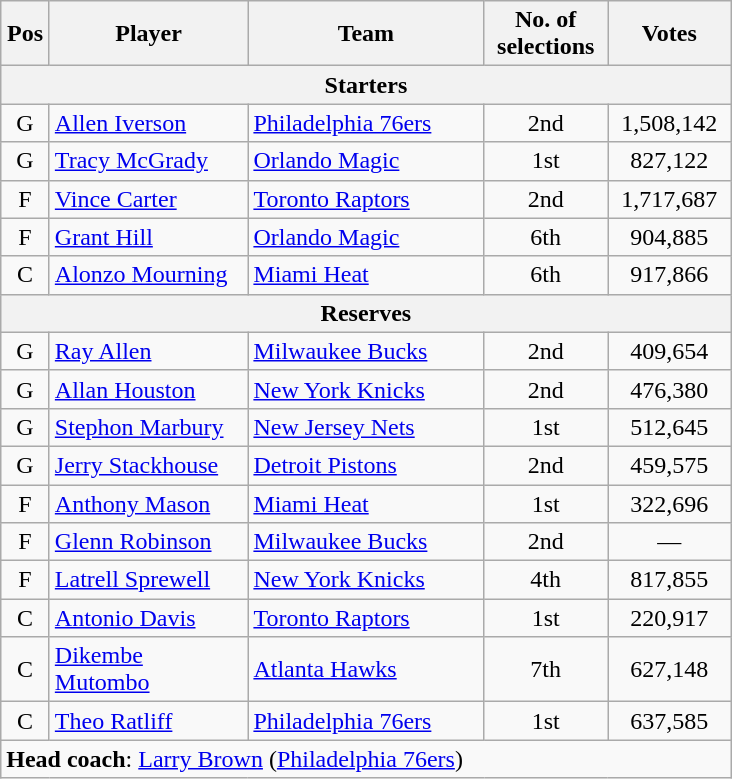<table class="wikitable" style="text-align:center">
<tr>
<th scope="col" width="25px">Pos</th>
<th scope="col" width="125px">Player</th>
<th scope="col" width="150px">Team</th>
<th scope="col" width="75px">No. of selections</th>
<th scope="col" width="75px">Votes</th>
</tr>
<tr>
<th scope="col" colspan="5">Starters</th>
</tr>
<tr>
<td>G</td>
<td style="text-align:left"><a href='#'>Allen Iverson</a></td>
<td style="text-align:left"><a href='#'>Philadelphia 76ers</a></td>
<td>2nd</td>
<td>1,508,142</td>
</tr>
<tr>
<td>G</td>
<td style="text-align:left"><a href='#'>Tracy McGrady</a></td>
<td style="text-align:left"><a href='#'>Orlando Magic</a></td>
<td>1st</td>
<td>827,122</td>
</tr>
<tr>
<td>F</td>
<td style="text-align:left"><a href='#'>Vince Carter</a></td>
<td style="text-align:left"><a href='#'>Toronto Raptors</a></td>
<td>2nd</td>
<td>1,717,687</td>
</tr>
<tr>
<td>F</td>
<td style="text-align:left"><a href='#'>Grant Hill</a></td>
<td style="text-align:left"><a href='#'>Orlando Magic</a></td>
<td>6th</td>
<td>904,885</td>
</tr>
<tr>
<td>C</td>
<td style="text-align:left"><a href='#'>Alonzo Mourning</a></td>
<td style="text-align:left"><a href='#'>Miami Heat</a></td>
<td>6th</td>
<td>917,866</td>
</tr>
<tr>
<th scope="col" colspan="5">Reserves</th>
</tr>
<tr>
<td>G</td>
<td style="text-align:left"><a href='#'>Ray Allen</a></td>
<td style="text-align:left"><a href='#'>Milwaukee Bucks</a></td>
<td>2nd</td>
<td>409,654</td>
</tr>
<tr>
<td>G</td>
<td style="text-align:left"><a href='#'>Allan Houston</a></td>
<td style="text-align:left"><a href='#'>New York Knicks</a></td>
<td>2nd</td>
<td>476,380</td>
</tr>
<tr>
<td>G</td>
<td style="text-align:left"><a href='#'>Stephon Marbury</a></td>
<td style="text-align:left"><a href='#'>New Jersey Nets</a></td>
<td>1st</td>
<td>512,645</td>
</tr>
<tr>
<td>G</td>
<td style="text-align:left"><a href='#'>Jerry Stackhouse</a></td>
<td style="text-align:left"><a href='#'>Detroit Pistons</a></td>
<td>2nd</td>
<td>459,575</td>
</tr>
<tr>
<td>F</td>
<td style="text-align:left"><a href='#'>Anthony Mason</a></td>
<td style="text-align:left"><a href='#'>Miami Heat</a></td>
<td>1st</td>
<td>322,696</td>
</tr>
<tr>
<td>F</td>
<td style="text-align:left"><a href='#'>Glenn Robinson</a></td>
<td style="text-align:left"><a href='#'>Milwaukee Bucks</a></td>
<td>2nd</td>
<td>—</td>
</tr>
<tr>
<td>F</td>
<td style="text-align:left"><a href='#'>Latrell Sprewell</a></td>
<td style="text-align:left"><a href='#'>New York Knicks</a></td>
<td>4th</td>
<td>817,855</td>
</tr>
<tr>
<td>C</td>
<td style="text-align:left"><a href='#'>Antonio Davis</a> </td>
<td style="text-align:left"><a href='#'>Toronto Raptors</a></td>
<td>1st</td>
<td>220,917</td>
</tr>
<tr>
<td>C</td>
<td style="text-align:left"><a href='#'>Dikembe Mutombo</a></td>
<td style="text-align:left"><a href='#'>Atlanta Hawks</a></td>
<td>7th</td>
<td>627,148</td>
</tr>
<tr>
<td>C</td>
<td style="text-align:left"><a href='#'>Theo Ratliff</a></td>
<td style="text-align:left"><a href='#'>Philadelphia 76ers</a></td>
<td>1st</td>
<td>637,585</td>
</tr>
<tr>
<td style="text-align:left" colspan="5"><strong>Head coach</strong>: <a href='#'>Larry Brown</a> (<a href='#'>Philadelphia 76ers</a>)</td>
</tr>
</table>
